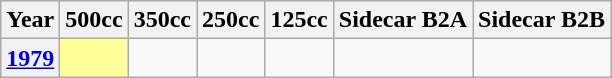<table class="wikitable">
<tr>
<th>Year</th>
<th>500cc</th>
<th>350cc</th>
<th>250cc</th>
<th>125cc</th>
<th>Sidecar B2A</th>
<th>Sidecar B2B</th>
</tr>
<tr>
<th><a href='#'>1979</a></th>
<td style="background:#ffff99;"></td>
<td></td>
<td></td>
<td></td>
<td></td>
<td></td>
</tr>
</table>
